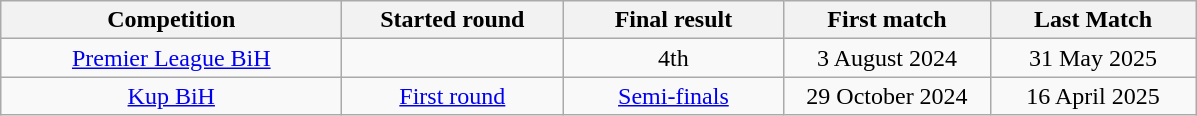<table class="wikitable" style="text-align: center;">
<tr>
<th width="220">Competition</th>
<th width="140">Started round</th>
<th width="140">Final result</th>
<th width="130">First match</th>
<th width="130">Last Match</th>
</tr>
<tr>
<td><a href='#'>Premier League BiH</a></td>
<td></td>
<td>4th</td>
<td>3 August 2024</td>
<td>31 May 2025</td>
</tr>
<tr>
<td><a href='#'>Kup BiH</a></td>
<td><a href='#'>First round</a></td>
<td><a href='#'>Semi-finals</a></td>
<td>29 October 2024</td>
<td>16 April 2025</td>
</tr>
</table>
